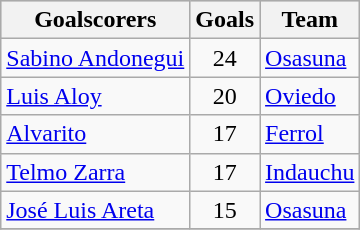<table class="wikitable sortable" class="wikitable">
<tr style="background:#ccc; text-align:center;">
<th>Goalscorers</th>
<th>Goals</th>
<th>Team</th>
</tr>
<tr>
<td> <a href='#'>Sabino Andonegui</a></td>
<td style="text-align:center;">24</td>
<td><a href='#'>Osasuna</a></td>
</tr>
<tr>
<td> <a href='#'>Luis Aloy</a></td>
<td style="text-align:center;">20</td>
<td><a href='#'>Oviedo</a></td>
</tr>
<tr>
<td> <a href='#'>Alvarito</a></td>
<td style="text-align:center;">17</td>
<td><a href='#'>Ferrol</a></td>
</tr>
<tr>
<td> <a href='#'>Telmo Zarra</a></td>
<td style="text-align:center;">17</td>
<td><a href='#'>Indauchu</a></td>
</tr>
<tr>
<td> <a href='#'>José Luis Areta</a></td>
<td style="text-align:center;">15</td>
<td><a href='#'>Osasuna</a></td>
</tr>
<tr>
</tr>
</table>
